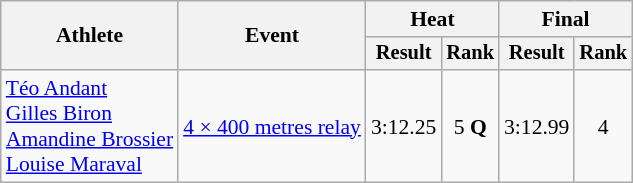<table class="wikitable" style="font-size:90%">
<tr>
<th rowspan="2">Athlete</th>
<th rowspan="2">Event</th>
<th colspan="2">Heat</th>
<th colspan="2">Final</th>
</tr>
<tr style="font-size:95%">
<th>Result</th>
<th>Rank</th>
<th>Result</th>
<th>Rank</th>
</tr>
<tr align=center>
<td align=left><a href='#'>Téo Andant</a><br><a href='#'>Gilles Biron</a><br><a href='#'>Amandine Brossier</a><br><a href='#'>Louise Maraval</a></td>
<td align=left><a href='#'>4 × 400 metres relay</a></td>
<td>3:12.25 <strong></strong></td>
<td>5 <strong>Q</strong></td>
<td>3:12.99</td>
<td>4</td>
</tr>
</table>
